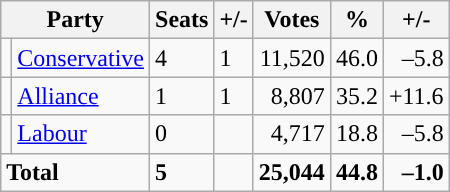<table class="wikitable sortable">
<tr>
<th colspan="2">Party</th>
<th>Seats</th>
<th>+/-</th>
<th>Votes</th>
<th>%</th>
<th>+/-</th>
</tr>
<tr>
<td style="background-color: "></td>
<td><a href='#'>Conservative</a></td>
<td>4</td>
<td> 1</td>
<td style="text-align:right;">11,520</td>
<td style="text-align:right;">46.0</td>
<td style="text-align:right;">–5.8</td>
</tr>
<tr>
<td style="background-color: "></td>
<td><a href='#'>Alliance</a></td>
<td>1</td>
<td> 1</td>
<td style="text-align:right;">8,807</td>
<td style="text-align:right;">35.2</td>
<td style="text-align:right;">+11.6</td>
</tr>
<tr>
<td style="background-color: "></td>
<td><a href='#'>Labour</a></td>
<td>0</td>
<td></td>
<td style="text-align:right;">4,717</td>
<td style="text-align:right;">18.8</td>
<td style="text-align:right;">–5.8</td>
</tr>
<tr>
<td colspan="2"><strong>Total</strong></td>
<td><strong>5</strong></td>
<td></td>
<td style="text-align:right;"><strong>25,044</strong></td>
<td style="text-align:right;"><strong>44.8</strong></td>
<td style="text-align:right;"><strong>–1.0</strong></td>
</tr>
</table>
